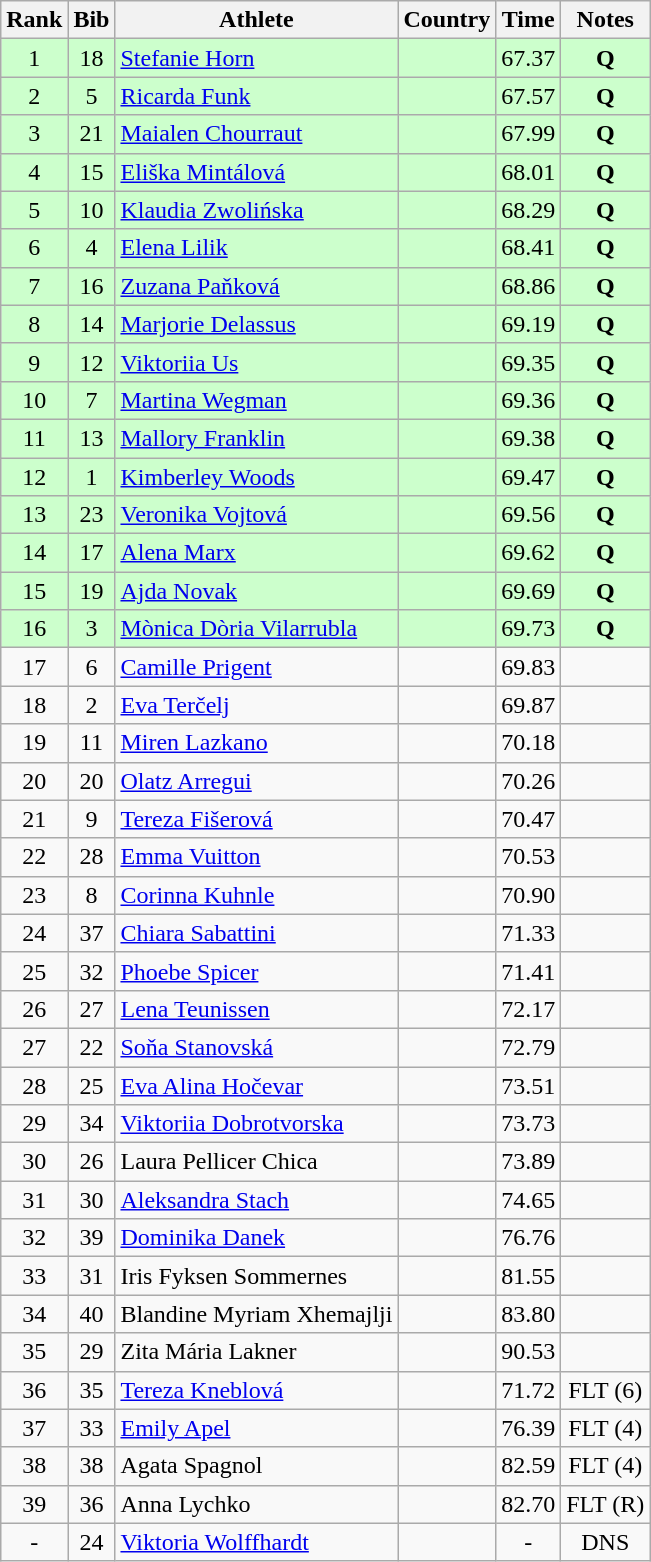<table class="wikitable" style="text-align:center">
<tr>
<th>Rank</th>
<th>Bib</th>
<th>Athlete</th>
<th>Country</th>
<th>Time</th>
<th>Notes</th>
</tr>
<tr bgcolor=ccffcc>
<td>1</td>
<td>18</td>
<td align=left><a href='#'>Stefanie Horn</a></td>
<td align=left></td>
<td>67.37</td>
<td><strong>Q</strong></td>
</tr>
<tr bgcolor=ccffcc>
<td>2</td>
<td>5</td>
<td align=left><a href='#'>Ricarda Funk</a></td>
<td align=left></td>
<td>67.57</td>
<td><strong>Q</strong></td>
</tr>
<tr bgcolor=ccffcc>
<td>3</td>
<td>21</td>
<td align=left><a href='#'>Maialen Chourraut</a></td>
<td align=left></td>
<td>67.99</td>
<td><strong>Q</strong></td>
</tr>
<tr bgcolor=ccffcc>
<td>4</td>
<td>15</td>
<td align=left><a href='#'>Eliška Mintálová</a></td>
<td align=left></td>
<td>68.01</td>
<td><strong>Q</strong></td>
</tr>
<tr bgcolor=ccffcc>
<td>5</td>
<td>10</td>
<td align=left><a href='#'>Klaudia Zwolińska</a></td>
<td align=left></td>
<td>68.29</td>
<td><strong>Q</strong></td>
</tr>
<tr bgcolor=ccffcc>
<td>6</td>
<td>4</td>
<td align=left><a href='#'>Elena Lilik</a></td>
<td align=left></td>
<td>68.41</td>
<td><strong>Q</strong></td>
</tr>
<tr bgcolor=ccffcc>
<td>7</td>
<td>16</td>
<td align=left><a href='#'>Zuzana Paňková</a></td>
<td align=left></td>
<td>68.86</td>
<td><strong>Q</strong></td>
</tr>
<tr bgcolor=ccffcc>
<td>8</td>
<td>14</td>
<td align=left><a href='#'>Marjorie Delassus</a></td>
<td align=left></td>
<td>69.19</td>
<td><strong>Q</strong></td>
</tr>
<tr bgcolor=ccffcc>
<td>9</td>
<td>12</td>
<td align=left><a href='#'>Viktoriia Us</a></td>
<td align=left></td>
<td>69.35</td>
<td><strong>Q</strong></td>
</tr>
<tr bgcolor=ccffcc>
<td>10</td>
<td>7</td>
<td align=left><a href='#'>Martina Wegman</a></td>
<td align=left></td>
<td>69.36</td>
<td><strong>Q</strong></td>
</tr>
<tr bgcolor=ccffcc>
<td>11</td>
<td>13</td>
<td align=left><a href='#'>Mallory Franklin</a></td>
<td align=left></td>
<td>69.38</td>
<td><strong>Q</strong></td>
</tr>
<tr bgcolor=ccffcc>
<td>12</td>
<td>1</td>
<td align=left><a href='#'>Kimberley Woods</a></td>
<td align=left></td>
<td>69.47</td>
<td><strong>Q</strong></td>
</tr>
<tr bgcolor=ccffcc>
<td>13</td>
<td>23</td>
<td align=left><a href='#'>Veronika Vojtová</a></td>
<td align=left></td>
<td>69.56</td>
<td><strong>Q</strong></td>
</tr>
<tr bgcolor=ccffcc>
<td>14</td>
<td>17</td>
<td align=left><a href='#'>Alena Marx</a></td>
<td align=left></td>
<td>69.62</td>
<td><strong>Q</strong></td>
</tr>
<tr bgcolor=ccffcc>
<td>15</td>
<td>19</td>
<td align=left><a href='#'>Ajda Novak</a></td>
<td align=left></td>
<td>69.69</td>
<td><strong>Q</strong></td>
</tr>
<tr bgcolor=ccffcc>
<td>16</td>
<td>3</td>
<td align=left><a href='#'>Mònica Dòria Vilarrubla</a></td>
<td align=left></td>
<td>69.73</td>
<td><strong>Q</strong></td>
</tr>
<tr>
<td>17</td>
<td>6</td>
<td align=left><a href='#'>Camille Prigent</a></td>
<td align=left></td>
<td>69.83</td>
<td></td>
</tr>
<tr>
<td>18</td>
<td>2</td>
<td align=left><a href='#'>Eva Terčelj</a></td>
<td align=left></td>
<td>69.87</td>
<td></td>
</tr>
<tr>
<td>19</td>
<td>11</td>
<td align=left><a href='#'>Miren Lazkano</a></td>
<td align=left></td>
<td>70.18</td>
<td></td>
</tr>
<tr>
<td>20</td>
<td>20</td>
<td align=left><a href='#'>Olatz Arregui</a></td>
<td align=left></td>
<td>70.26</td>
<td></td>
</tr>
<tr>
<td>21</td>
<td>9</td>
<td align=left><a href='#'>Tereza Fišerová</a></td>
<td align=left></td>
<td>70.47</td>
<td></td>
</tr>
<tr>
<td>22</td>
<td>28</td>
<td align=left><a href='#'>Emma Vuitton</a></td>
<td align=left></td>
<td>70.53</td>
<td></td>
</tr>
<tr>
<td>23</td>
<td>8</td>
<td align=left><a href='#'>Corinna Kuhnle</a></td>
<td align=left></td>
<td>70.90</td>
<td></td>
</tr>
<tr>
<td>24</td>
<td>37</td>
<td align=left><a href='#'>Chiara Sabattini</a></td>
<td align=left></td>
<td>71.33</td>
<td></td>
</tr>
<tr>
<td>25</td>
<td>32</td>
<td align=left><a href='#'>Phoebe Spicer</a></td>
<td align=left></td>
<td>71.41</td>
<td></td>
</tr>
<tr>
<td>26</td>
<td>27</td>
<td align=left><a href='#'>Lena Teunissen</a></td>
<td align=left></td>
<td>72.17</td>
<td></td>
</tr>
<tr>
<td>27</td>
<td>22</td>
<td align=left><a href='#'>Soňa Stanovská</a></td>
<td align=left></td>
<td>72.79</td>
<td></td>
</tr>
<tr>
<td>28</td>
<td>25</td>
<td align=left><a href='#'>Eva Alina Hočevar</a></td>
<td align=left></td>
<td>73.51</td>
<td></td>
</tr>
<tr>
<td>29</td>
<td>34</td>
<td align=left><a href='#'>Viktoriia Dobrotvorska</a></td>
<td align=left></td>
<td>73.73</td>
<td></td>
</tr>
<tr>
<td>30</td>
<td>26</td>
<td align=left>Laura Pellicer Chica</td>
<td align=left></td>
<td>73.89</td>
<td></td>
</tr>
<tr>
<td>31</td>
<td>30</td>
<td align=left><a href='#'>Aleksandra Stach</a></td>
<td align=left></td>
<td>74.65</td>
<td></td>
</tr>
<tr>
<td>32</td>
<td>39</td>
<td align=left><a href='#'>Dominika Danek</a></td>
<td align=left></td>
<td>76.76</td>
<td></td>
</tr>
<tr>
<td>33</td>
<td>31</td>
<td align=left>Iris Fyksen Sommernes</td>
<td align=left></td>
<td>81.55</td>
<td></td>
</tr>
<tr>
<td>34</td>
<td>40</td>
<td align=left>Blandine Myriam Xhemajlji</td>
<td align=left></td>
<td>83.80</td>
<td></td>
</tr>
<tr>
<td>35</td>
<td>29</td>
<td align=left>Zita Mária Lakner</td>
<td align=left></td>
<td>90.53</td>
<td></td>
</tr>
<tr>
<td>36</td>
<td>35</td>
<td align=left><a href='#'>Tereza Kneblová</a></td>
<td align=left></td>
<td>71.72</td>
<td>FLT (6)</td>
</tr>
<tr>
<td>37</td>
<td>33</td>
<td align=left><a href='#'>Emily Apel</a></td>
<td align=left></td>
<td>76.39</td>
<td>FLT (4)</td>
</tr>
<tr>
<td>38</td>
<td>38</td>
<td align=left>Agata Spagnol</td>
<td align=left></td>
<td>82.59</td>
<td>FLT (4)</td>
</tr>
<tr>
<td>39</td>
<td>36</td>
<td align=left>Anna Lychko</td>
<td align=left></td>
<td>82.70</td>
<td>FLT (R)</td>
</tr>
<tr>
<td>-</td>
<td>24</td>
<td align=left><a href='#'>Viktoria Wolffhardt</a></td>
<td align=left></td>
<td>-</td>
<td>DNS</td>
</tr>
</table>
